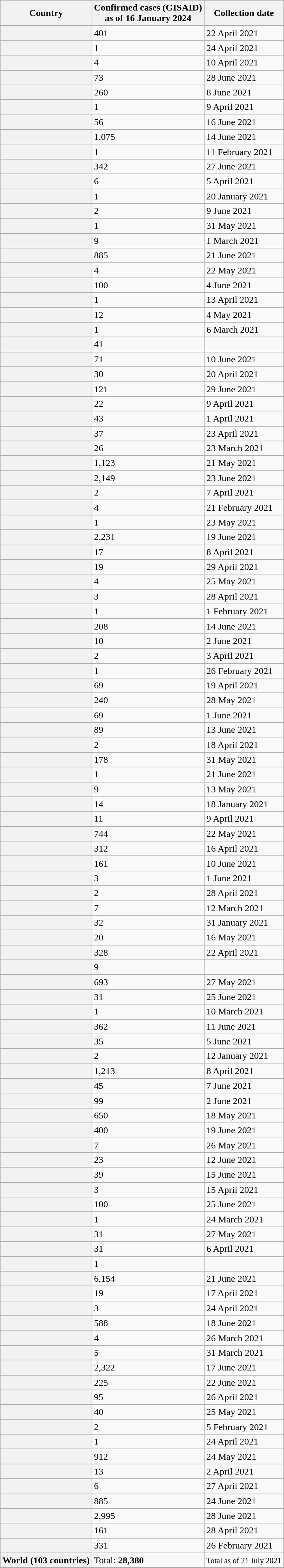<table class="wikitable sortable plainrowheaders collapsible collapsed">
<tr>
<th scope="col">Country</th>
<th scope="col">Confirmed cases (GISAID)<br>as of 16 January 2024</th>
<th scope="col">Collection date</th>
</tr>
<tr>
<th scope="row"></th>
<td>401</td>
<td>22 April 2021</td>
</tr>
<tr>
<th scope="row"></th>
<td>1</td>
<td>24 April 2021</td>
</tr>
<tr>
<th scope="row"></th>
<td>4</td>
<td>10 April 2021</td>
</tr>
<tr>
<th scope="row"></th>
<td>73</td>
<td>28 June 2021</td>
</tr>
<tr>
<th scope="row"></th>
<td>260</td>
<td>8 June 2021</td>
</tr>
<tr>
<th scope="row"></th>
<td>1</td>
<td>9 April 2021</td>
</tr>
<tr>
<th scope="row"></th>
<td>56</td>
<td>16 June 2021</td>
</tr>
<tr>
<th scope="row"></th>
<td>1,075</td>
<td>14 June 2021</td>
</tr>
<tr>
<th scope="row"></th>
<td>1</td>
<td>11 February 2021</td>
</tr>
<tr>
<th scope="row"></th>
<td>342</td>
<td>27 June 2021</td>
</tr>
<tr>
<th scope="row"></th>
<td>6</td>
<td>5 April 2021</td>
</tr>
<tr>
<th scope="row"></th>
<td>1</td>
<td>20 January 2021</td>
</tr>
<tr>
<th scope="row"></th>
<td>2</td>
<td>9 June 2021</td>
</tr>
<tr>
<th scope="row"></th>
<td>1</td>
<td>31 May 2021</td>
</tr>
<tr>
<th scope="row"></th>
<td>9</td>
<td>1 March 2021</td>
</tr>
<tr>
<th scope="row"></th>
<td>885</td>
<td>21 June 2021</td>
</tr>
<tr>
<th scope="row"></th>
<td>4</td>
<td>22 May 2021</td>
</tr>
<tr>
<th scope="row"></th>
<td>100</td>
<td>4 June 2021</td>
</tr>
<tr>
<th scope="row"></th>
<td>1</td>
<td>13 April 2021</td>
</tr>
<tr>
<th scope="row"></th>
<td>12</td>
<td>4 May 2021</td>
</tr>
<tr>
<th scope="row"></th>
<td>1</td>
<td>6 March 2021</td>
</tr>
<tr>
<th scope="row"></th>
<td>41</td>
<td></td>
</tr>
<tr>
<th scope="row"></th>
<td>71</td>
<td>10 June 2021</td>
</tr>
<tr>
<th scope="row"></th>
<td>30</td>
<td>20 April 2021</td>
</tr>
<tr>
<th scope="row"></th>
<td>121</td>
<td>29 June 2021</td>
</tr>
<tr>
<th scope="row"></th>
<td>22</td>
<td>9 April 2021</td>
</tr>
<tr>
<th scope="row"></th>
<td>43</td>
<td>1 April 2021</td>
</tr>
<tr>
<th scope="row"></th>
<td>37</td>
<td>23 April 2021</td>
</tr>
<tr>
<th scope="row"></th>
<td>26</td>
<td>23 March 2021</td>
</tr>
<tr>
<th scope="row"></th>
<td>1,123</td>
<td>21 May 2021</td>
</tr>
<tr>
<th scope="row"></th>
<td>2,149</td>
<td>23 June 2021</td>
</tr>
<tr>
<th scope="row"></th>
<td>2</td>
<td>7 April 2021</td>
</tr>
<tr>
<th scope="row"></th>
<td>4</td>
<td>21 February 2021</td>
</tr>
<tr>
<th scope="row"></th>
<td>1</td>
<td>23 May 2021</td>
</tr>
<tr>
<th scope="row"></th>
<td>2,231</td>
<td>19 June 2021</td>
</tr>
<tr>
<th scope="row"></th>
<td>17</td>
<td>8 April 2021</td>
</tr>
<tr>
<th scope="row"></th>
<td>19</td>
<td>29 April 2021</td>
</tr>
<tr>
<th scope="row"></th>
<td>4</td>
<td>25 May 2021</td>
</tr>
<tr>
<th scope="row"></th>
<td>3</td>
<td>28 April 2021</td>
</tr>
<tr>
<th scope="row"></th>
<td>1</td>
<td>1 February 2021</td>
</tr>
<tr>
<th scope="row"></th>
<td>208</td>
<td>14 June 2021</td>
</tr>
<tr>
<th scope="row"></th>
<td>10</td>
<td>2 June 2021</td>
</tr>
<tr>
<th scope="row"></th>
<td>2</td>
<td>3 April 2021</td>
</tr>
<tr>
<th scope="row"></th>
<td>1</td>
<td>26 February 2021</td>
</tr>
<tr>
<th scope="row"></th>
<td>69</td>
<td>19 April 2021</td>
</tr>
<tr>
<th scope="row"></th>
<td>240</td>
<td>28 May 2021</td>
</tr>
<tr>
<th scope="row"></th>
<td>69</td>
<td>1 June 2021</td>
</tr>
<tr>
<th scope="row"></th>
<td>89</td>
<td>13 June 2021</td>
</tr>
<tr>
<th scope="row"></th>
<td>2</td>
<td>18 April 2021</td>
</tr>
<tr>
<th scope="row"></th>
<td>178</td>
<td>31 May 2021</td>
</tr>
<tr>
<th scope="row"></th>
<td>1</td>
<td>21 June 2021</td>
</tr>
<tr>
<th scope="row"></th>
<td>9</td>
<td>13 May 2021</td>
</tr>
<tr>
<th scope="row"></th>
<td>14</td>
<td>18 January 2021</td>
</tr>
<tr>
<th scope="row"></th>
<td>11</td>
<td>9 April 2021</td>
</tr>
<tr>
<th scope="row"></th>
<td>744</td>
<td>22 May 2021</td>
</tr>
<tr>
<th scope="row"></th>
<td>312</td>
<td>16 April 2021</td>
</tr>
<tr>
<th scope="row"></th>
<td>161</td>
<td>10 June 2021</td>
</tr>
<tr>
<th scope="row"></th>
<td>3</td>
<td>1 June 2021</td>
</tr>
<tr>
<th scope="row"></th>
<td>2</td>
<td>28 April 2021</td>
</tr>
<tr>
<th scope="row"></th>
<td>7</td>
<td>12 March 2021</td>
</tr>
<tr>
<th scope="row"></th>
<td>32</td>
<td>31 January 2021</td>
</tr>
<tr>
<th scope="row"></th>
<td>20</td>
<td>16 May 2021</td>
</tr>
<tr>
<th scope="row"></th>
<td>328</td>
<td>22 April 2021</td>
</tr>
<tr>
<th scope="row"></th>
<td>9</td>
<td></td>
</tr>
<tr>
<th scope="row"></th>
<td>693</td>
<td>27 May 2021</td>
</tr>
<tr>
<th scope="row"></th>
<td>31</td>
<td>25 June 2021</td>
</tr>
<tr>
<th scope="row"></th>
<td>1</td>
<td>10 March 2021</td>
</tr>
<tr>
<th scope="row"></th>
<td>362</td>
<td>11 June 2021</td>
</tr>
<tr>
<th scope="row"></th>
<td>35</td>
<td>5 June 2021</td>
</tr>
<tr>
<th scope="row"></th>
<td>2</td>
<td>12 January 2021</td>
</tr>
<tr>
<th scope="row"></th>
<td>1,213</td>
<td>8 April 2021</td>
</tr>
<tr>
<th scope="row"></th>
<td>45</td>
<td>7 June 2021</td>
</tr>
<tr>
<th scope="row"></th>
<td>99</td>
<td>2 June 2021</td>
</tr>
<tr>
<th scope="row"></th>
<td>650</td>
<td>18 May 2021</td>
</tr>
<tr>
<th scope="row"></th>
<td>400</td>
<td>19 June 2021</td>
</tr>
<tr>
<th scope="row"></th>
<td>7</td>
<td>26 May 2021</td>
</tr>
<tr>
<th scope="row"></th>
<td>23</td>
<td>12 June 2021</td>
</tr>
<tr>
<th scope="row"></th>
<td>39</td>
<td>15 June 2021</td>
</tr>
<tr>
<th scope="row"></th>
<td>3</td>
<td>15 April 2021</td>
</tr>
<tr>
<th scope="row"></th>
<td>100</td>
<td>25 June 2021</td>
</tr>
<tr>
<th scope="row"></th>
<td>1</td>
<td>24 March 2021</td>
</tr>
<tr>
<th scope="row"></th>
<td>31</td>
<td>27 May 2021</td>
</tr>
<tr>
<th scope="row"></th>
<td>31</td>
<td>6 April 2021</td>
</tr>
<tr>
<th scope="row"></th>
<td>1</td>
<td></td>
</tr>
<tr>
<th scope="row"></th>
<td>6,154</td>
<td>21 June 2021</td>
</tr>
<tr>
<th scope="row"></th>
<td>19</td>
<td>17 April 2021</td>
</tr>
<tr>
<th scope="row"></th>
<td>3</td>
<td>24 April 2021</td>
</tr>
<tr>
<th scope="row"></th>
<td>588</td>
<td>18 June 2021</td>
</tr>
<tr>
<th scope="row"></th>
<td>4</td>
<td>26 March 2021</td>
</tr>
<tr>
<th scope="row"></th>
<td>5</td>
<td>31 March 2021</td>
</tr>
<tr>
<th scope="row"></th>
<td>2,322</td>
<td>17 June 2021</td>
</tr>
<tr>
<th scope="row"></th>
<td>225</td>
<td>22 June 2021</td>
</tr>
<tr>
<th scope="row"></th>
<td>95</td>
<td>26 April 2021</td>
</tr>
<tr>
<th scope="row"></th>
<td>40</td>
<td>25 May 2021</td>
</tr>
<tr>
<th scope="row"></th>
<td>2</td>
<td>5 February 2021</td>
</tr>
<tr>
<th scope="row"></th>
<td>1</td>
<td>24 April 2021</td>
</tr>
<tr>
<th scope="row"></th>
<td>912</td>
<td>24 May 2021</td>
</tr>
<tr>
<th scope="row"></th>
<td>13</td>
<td>2 April 2021</td>
</tr>
<tr>
<th scope="row"></th>
<td>6</td>
<td>27 April 2021</td>
</tr>
<tr>
<th scope="row"></th>
<td>885</td>
<td>24 June 2021</td>
</tr>
<tr>
<th scope="row"></th>
<td>2,995</td>
<td>28 June 2021</td>
</tr>
<tr>
<th scope="row"></th>
<td>161</td>
<td>28 April 2021</td>
</tr>
<tr>
<th scope="row"></th>
<td>331</td>
<td>26 February 2021</td>
</tr>
<tr class="sortbottom">
<th scope="row"><strong>World</strong> (103 countries)</th>
<td>Total: <strong>28,380</strong></td>
<td><small>Total as of 21 July 2021</small></td>
</tr>
</table>
